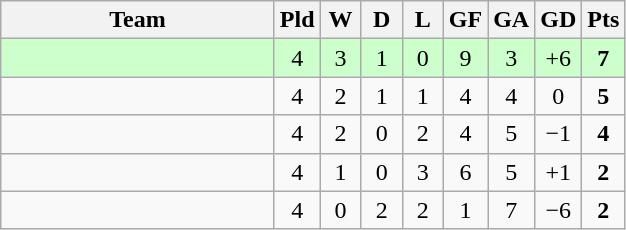<table class="wikitable" style="text-align: center;">
<tr>
<th width="175">Team</th>
<th width="20">Pld</th>
<th width="20">W</th>
<th width="20">D</th>
<th width="20">L</th>
<th width="20">GF</th>
<th width="20">GA</th>
<th width="20">GD</th>
<th width="20">Pts</th>
</tr>
<tr bgcolor="#ccffcc">
<td align=left></td>
<td>4</td>
<td>3</td>
<td>1</td>
<td>0</td>
<td>9</td>
<td>3</td>
<td>+6</td>
<td><strong>7</strong></td>
</tr>
<tr>
<td align=left></td>
<td>4</td>
<td>2</td>
<td>1</td>
<td>1</td>
<td>4</td>
<td>4</td>
<td>0</td>
<td><strong>5</strong></td>
</tr>
<tr>
<td align=left></td>
<td>4</td>
<td>2</td>
<td>0</td>
<td>2</td>
<td>4</td>
<td>5</td>
<td>−1</td>
<td><strong>4</strong></td>
</tr>
<tr>
<td align=left></td>
<td>4</td>
<td>1</td>
<td>0</td>
<td>3</td>
<td>6</td>
<td>5</td>
<td>+1</td>
<td><strong>2</strong></td>
</tr>
<tr>
<td align=left></td>
<td>4</td>
<td>0</td>
<td>2</td>
<td>2</td>
<td>1</td>
<td>7</td>
<td>−6</td>
<td><strong>2</strong></td>
</tr>
</table>
